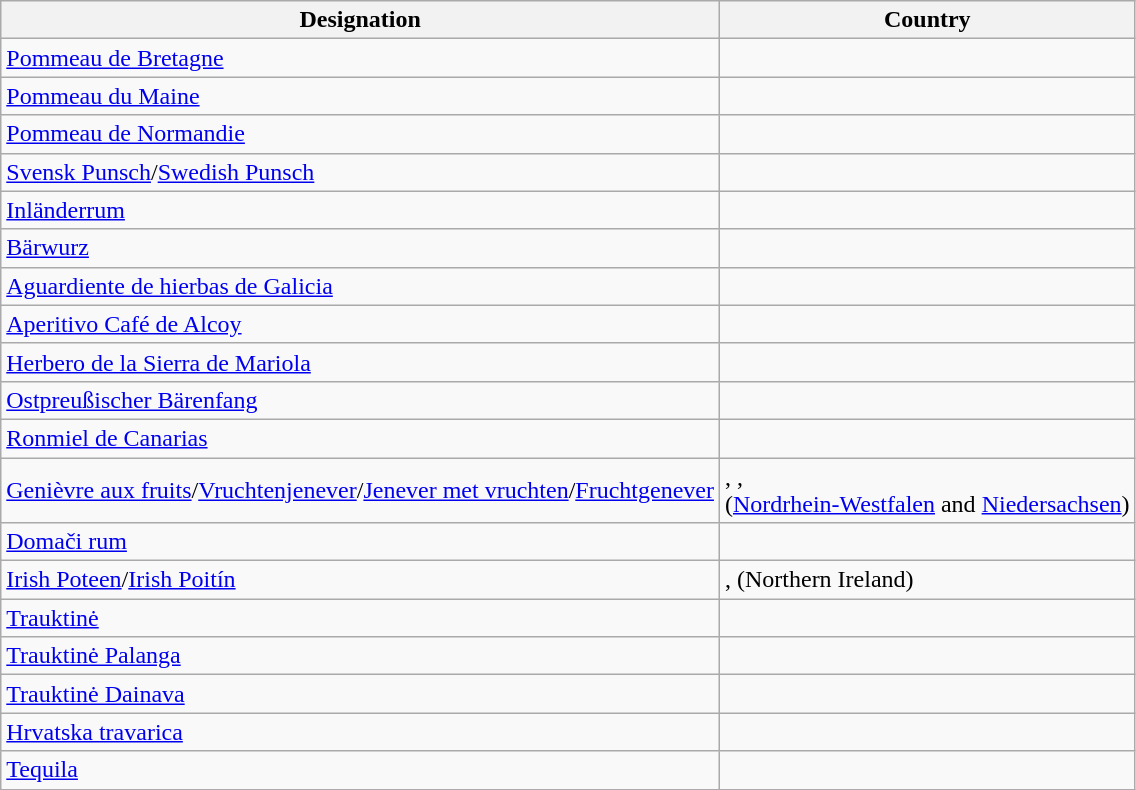<table class="wikitable">
<tr>
<th>Designation</th>
<th>Country</th>
</tr>
<tr>
<td><a href='#'>Pommeau de Bretagne</a></td>
<td></td>
</tr>
<tr>
<td><a href='#'>Pommeau du Maine</a></td>
<td></td>
</tr>
<tr>
<td><a href='#'>Pommeau de Normandie</a></td>
<td></td>
</tr>
<tr>
<td><a href='#'>Svensk Punsch</a>/<a href='#'>Swedish Punsch</a></td>
<td></td>
</tr>
<tr>
<td><a href='#'>Inländerrum</a></td>
<td></td>
</tr>
<tr>
<td><a href='#'>Bärwurz</a></td>
<td></td>
</tr>
<tr>
<td><a href='#'>Aguardiente de hierbas de Galicia</a></td>
<td></td>
</tr>
<tr>
<td><a href='#'>Aperitivo Café de Alcoy</a></td>
<td></td>
</tr>
<tr>
<td><a href='#'>Herbero de la Sierra de Mariola</a></td>
<td></td>
</tr>
<tr>
<td><a href='#'>Ostpreußischer Bärenfang</a></td>
<td></td>
</tr>
<tr>
<td><a href='#'>Ronmiel de Canarias</a></td>
<td></td>
</tr>
<tr>
<td><a href='#'>Genièvre aux fruits</a>/<a href='#'>Vruchtenjenever</a>/<a href='#'>Jenever met vruchten</a>/<a href='#'>Fruchtgenever</a></td>
<td>, ,<br>  (<a href='#'>Nordrhein-Westfalen</a> and <a href='#'>Niedersachsen</a>)</td>
</tr>
<tr>
<td><a href='#'>Domači rum</a></td>
<td></td>
</tr>
<tr>
<td><a href='#'>Irish Poteen</a>/<a href='#'>Irish Poitín</a></td>
<td>,  (Northern Ireland)</td>
</tr>
<tr>
<td><a href='#'>Trauktinė</a></td>
<td></td>
</tr>
<tr>
<td><a href='#'>Trauktinė Palanga</a></td>
<td></td>
</tr>
<tr>
<td><a href='#'>Trauktinė Dainava</a></td>
<td></td>
</tr>
<tr>
<td><a href='#'>Hrvatska travarica</a></td>
<td></td>
</tr>
<tr>
<td><a href='#'>Tequila</a></td>
<td></td>
</tr>
</table>
